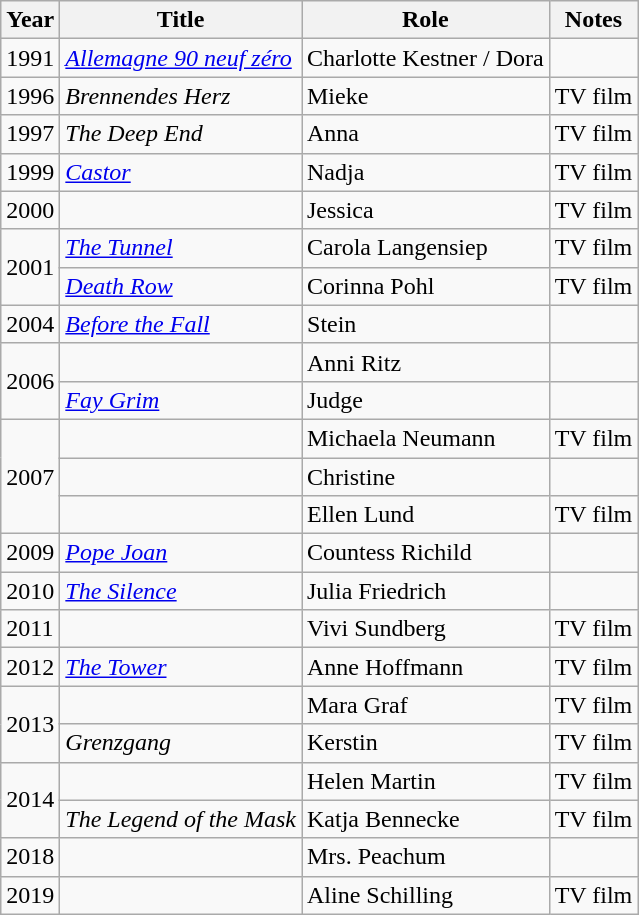<table class="wikitable sortable">
<tr>
<th>Year</th>
<th>Title</th>
<th>Role</th>
<th class="unsortable">Notes</th>
</tr>
<tr>
<td>1991</td>
<td><em><a href='#'>Allemagne 90 neuf zéro</a></em></td>
<td>Charlotte Kestner / Dora</td>
<td></td>
</tr>
<tr>
<td>1996</td>
<td><em>Brennendes Herz</em></td>
<td>Mieke</td>
<td>TV film</td>
</tr>
<tr>
<td>1997</td>
<td><em>The Deep End</em></td>
<td>Anna</td>
<td>TV film</td>
</tr>
<tr>
<td>1999</td>
<td><em><a href='#'>Castor</a></em></td>
<td>Nadja</td>
<td>TV film</td>
</tr>
<tr>
<td>2000</td>
<td><em></em></td>
<td>Jessica</td>
<td>TV film</td>
</tr>
<tr>
<td rowspan=2>2001</td>
<td><em><a href='#'>The Tunnel</a></em></td>
<td>Carola Langensiep</td>
<td>TV film</td>
</tr>
<tr>
<td><em><a href='#'>Death Row</a></em></td>
<td>Corinna Pohl</td>
<td>TV film</td>
</tr>
<tr>
<td>2004</td>
<td><em><a href='#'>Before the Fall</a></em></td>
<td>Stein</td>
<td></td>
</tr>
<tr>
<td rowspan=2>2006</td>
<td><em></em></td>
<td>Anni Ritz</td>
<td></td>
</tr>
<tr>
<td><em><a href='#'>Fay Grim</a></em></td>
<td>Judge</td>
<td></td>
</tr>
<tr>
<td rowspan=3>2007</td>
<td><em></em></td>
<td>Michaela Neumann</td>
<td>TV film</td>
</tr>
<tr>
<td><em></em></td>
<td>Christine</td>
<td></td>
</tr>
<tr>
<td><em></em></td>
<td>Ellen Lund</td>
<td>TV film</td>
</tr>
<tr>
<td>2009</td>
<td><em><a href='#'>Pope Joan</a></em></td>
<td>Countess Richild</td>
<td></td>
</tr>
<tr>
<td>2010</td>
<td><em><a href='#'>The Silence</a></em></td>
<td>Julia Friedrich</td>
<td></td>
</tr>
<tr>
<td>2011</td>
<td><em></em></td>
<td>Vivi Sundberg</td>
<td>TV film</td>
</tr>
<tr>
<td>2012</td>
<td><em><a href='#'>The Tower</a></em></td>
<td>Anne Hoffmann</td>
<td>TV film</td>
</tr>
<tr>
<td rowspan=2>2013</td>
<td><em></em></td>
<td>Mara Graf</td>
<td>TV film</td>
</tr>
<tr>
<td><em>Grenzgang</em></td>
<td>Kerstin</td>
<td>TV film</td>
</tr>
<tr>
<td rowspan=2>2014</td>
<td><em></em></td>
<td>Helen Martin</td>
<td>TV film</td>
</tr>
<tr>
<td><em>The Legend of the Mask</em></td>
<td>Katja Bennecke</td>
<td>TV film</td>
</tr>
<tr>
<td>2018</td>
<td><em></em></td>
<td>Mrs. Peachum</td>
<td></td>
</tr>
<tr>
<td>2019</td>
<td><em></em></td>
<td>Aline Schilling</td>
<td>TV film</td>
</tr>
</table>
